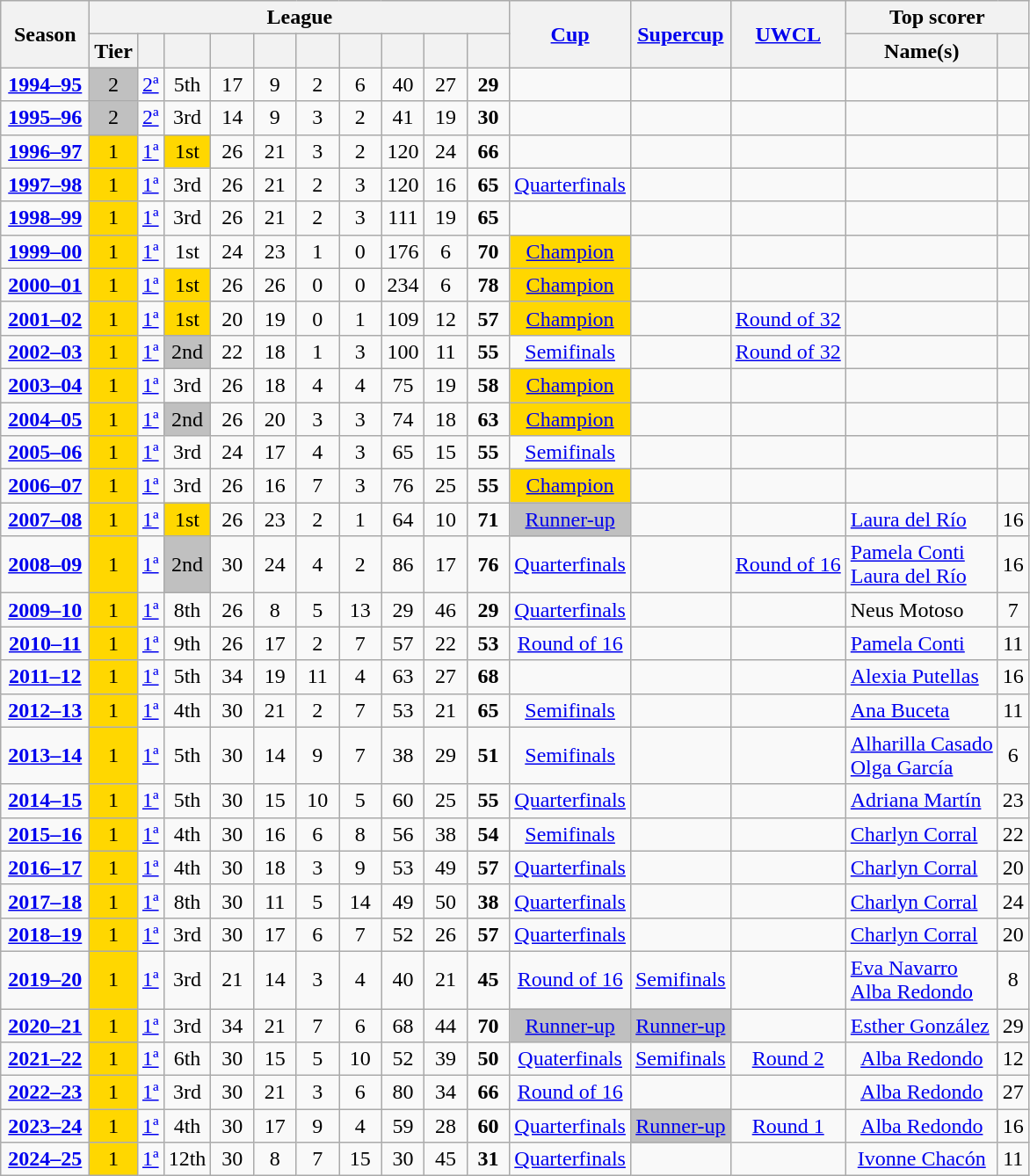<table class="wikitable" style="text-align: center;">
<tr>
<th rowspan=2 width=60>Season</th>
<th colspan=10>League</th>
<th rowspan=2 width=40 align=center><a href='#'>Cup</a></th>
<th rowspan=2><a href='#'>Supercup</a></th>
<th rowspan=2><a href='#'>UWCL</a></th>
<th colspan=2>Top scorer</th>
</tr>
<tr>
<th>Tier</th>
<th></th>
<th></th>
<th width=25></th>
<th width=25></th>
<th width=25></th>
<th width=25></th>
<th width=25></th>
<th width=25></th>
<th width=25></th>
<th>Name(s)</th>
<th></th>
</tr>
<tr>
<td><a href='#'><strong>1994–95</strong></a></td>
<td bgcolor=silver>2</td>
<td><a href='#'>2ª</a></td>
<td>5th</td>
<td>17</td>
<td>9</td>
<td>2</td>
<td>6</td>
<td>40</td>
<td>27</td>
<td><strong>29</strong></td>
<td></td>
<td></td>
<td></td>
<td></td>
<td></td>
</tr>
<tr>
<td><a href='#'><strong>1995–96</strong></a></td>
<td bgcolor=silver>2</td>
<td><a href='#'>2ª</a></td>
<td>3rd</td>
<td>14</td>
<td>9</td>
<td>3</td>
<td>2</td>
<td>41</td>
<td>19</td>
<td><strong>30</strong></td>
<td></td>
<td></td>
<td></td>
<td></td>
<td></td>
</tr>
<tr>
<td><a href='#'><strong>1996–97</strong></a></td>
<td bgcolor=gold>1</td>
<td><a href='#'>1ª</a></td>
<td bgcolor="gold">1st</td>
<td>26</td>
<td>21</td>
<td>3</td>
<td>2</td>
<td>120</td>
<td>24</td>
<td><strong>66</strong></td>
<td></td>
<td></td>
<td></td>
<td></td>
<td></td>
</tr>
<tr>
<td><a href='#'><strong>1997–98</strong></a></td>
<td bgcolor=gold>1</td>
<td><a href='#'>1ª</a></td>
<td>3rd</td>
<td>26</td>
<td>21</td>
<td>2</td>
<td>3</td>
<td>120</td>
<td>16</td>
<td><strong>65</strong></td>
<td><a href='#'>Quarterfinals</a></td>
<td></td>
<td></td>
<td></td>
<td></td>
</tr>
<tr>
<td><a href='#'><strong>1998–99</strong></a></td>
<td bgcolor=gold>1</td>
<td><a href='#'>1ª</a></td>
<td>3rd</td>
<td>26</td>
<td>21</td>
<td>2</td>
<td>3</td>
<td>111</td>
<td>19</td>
<td><strong>65</strong></td>
<td></td>
<td></td>
<td></td>
<td></td>
</tr>
<tr>
<td><a href='#'><strong>1999–00</strong></a></td>
<td bgcolor=gold>1</td>
<td><a href='#'>1ª</a></td>
<td>1st</td>
<td>24</td>
<td>23</td>
<td>1</td>
<td>0</td>
<td>176</td>
<td>6</td>
<td><strong>70</strong></td>
<td bgcolor="gold"><a href='#'>Champion</a></td>
<td></td>
<td></td>
<td></td>
<td></td>
</tr>
<tr>
<td><a href='#'><strong>2000–01</strong></a></td>
<td bgcolor=gold>1</td>
<td><a href='#'>1ª</a></td>
<td bgcolor="gold">1st</td>
<td>26</td>
<td>26</td>
<td>0</td>
<td>0</td>
<td>234</td>
<td>6</td>
<td><strong>78</strong></td>
<td bgcolor="gold"><a href='#'>Champion</a></td>
<td></td>
<td></td>
<td></td>
<td></td>
</tr>
<tr>
<td><a href='#'><strong>2001–02</strong></a></td>
<td bgcolor=gold>1</td>
<td><a href='#'>1ª</a></td>
<td bgcolor="gold">1st</td>
<td>20</td>
<td>19</td>
<td>0</td>
<td>1</td>
<td>109</td>
<td>12</td>
<td><strong>57</strong></td>
<td bgcolor="gold"><a href='#'>Champion</a></td>
<td></td>
<td><a href='#'>Round of 32</a></td>
<td></td>
<td></td>
</tr>
<tr>
<td><a href='#'><strong>2002–03</strong></a></td>
<td bgcolor=gold>1</td>
<td><a href='#'>1ª</a></td>
<td bgcolor="silver">2nd</td>
<td>22</td>
<td>18</td>
<td>1</td>
<td>3</td>
<td>100</td>
<td>11</td>
<td><strong>55</strong></td>
<td><a href='#'>Semifinals</a></td>
<td></td>
<td><a href='#'>Round of 32</a></td>
<td></td>
<td></td>
</tr>
<tr>
<td><a href='#'><strong>2003–04</strong></a></td>
<td bgcolor=gold>1</td>
<td><a href='#'>1ª</a></td>
<td>3rd</td>
<td>26</td>
<td>18</td>
<td>4</td>
<td>4</td>
<td>75</td>
<td>19</td>
<td><strong>58</strong></td>
<td bgcolor="gold"><a href='#'>Champion</a></td>
<td></td>
<td></td>
<td></td>
<td></td>
</tr>
<tr>
<td><a href='#'><strong>2004–05</strong></a></td>
<td bgcolor=gold>1</td>
<td><a href='#'>1ª</a></td>
<td bgcolor="silver">2nd</td>
<td>26</td>
<td>20</td>
<td>3</td>
<td>3</td>
<td>74</td>
<td>18</td>
<td><strong>63</strong></td>
<td bgcolor="gold"><a href='#'>Champion</a></td>
<td></td>
<td></td>
<td></td>
<td></td>
</tr>
<tr>
<td><a href='#'><strong>2005–06</strong></a></td>
<td bgcolor=gold>1</td>
<td><a href='#'>1ª</a></td>
<td>3rd</td>
<td>24</td>
<td>17</td>
<td>4</td>
<td>3</td>
<td>65</td>
<td>15</td>
<td><strong>55</strong></td>
<td><a href='#'>Semifinals</a></td>
<td></td>
<td></td>
<td></td>
<td></td>
</tr>
<tr>
<td><a href='#'><strong>2006–07</strong></a></td>
<td bgcolor=gold>1</td>
<td><a href='#'>1ª</a></td>
<td>3rd</td>
<td>26</td>
<td>16</td>
<td>7</td>
<td>3</td>
<td>76</td>
<td>25</td>
<td><strong>55</strong></td>
<td bgcolor="gold"><a href='#'>Champion</a></td>
<td></td>
<td></td>
<td></td>
<td></td>
</tr>
<tr>
<td><a href='#'><strong>2007–08</strong></a></td>
<td bgcolor=gold>1</td>
<td><a href='#'>1ª</a></td>
<td bgcolor="gold">1st</td>
<td>26</td>
<td>23</td>
<td>2</td>
<td>1</td>
<td>64</td>
<td>10</td>
<td><strong>71</strong></td>
<td bgcolor="silver"><a href='#'>Runner-up</a></td>
<td></td>
<td></td>
<td align=left> <a href='#'>Laura del Río</a></td>
<td>16</td>
</tr>
<tr>
<td><a href='#'><strong>2008–09</strong></a></td>
<td bgcolor=gold>1</td>
<td><a href='#'>1ª</a></td>
<td bgcolor="silver">2nd</td>
<td>30</td>
<td>24</td>
<td>4</td>
<td>2</td>
<td>86</td>
<td>17</td>
<td><strong>76</strong></td>
<td><a href='#'>Quarterfinals</a></td>
<td></td>
<td align="left"><a href='#'>Round of 16</a></td>
<td align=left> <a href='#'>Pamela Conti</a><br> <a href='#'>Laura del Río</a></td>
<td>16</td>
</tr>
<tr>
<td><a href='#'><strong>2009–10</strong></a></td>
<td bgcolor=gold>1</td>
<td><a href='#'>1ª</a></td>
<td>8th</td>
<td>26</td>
<td>8</td>
<td>5</td>
<td>13</td>
<td>29</td>
<td>46</td>
<td><strong>29</strong></td>
<td><a href='#'>Quarterfinals</a></td>
<td></td>
<td></td>
<td align=left> Neus Motoso</td>
<td>7</td>
</tr>
<tr>
<td><a href='#'><strong>2010–11</strong></a></td>
<td bgcolor=gold>1</td>
<td><a href='#'>1ª</a></td>
<td>9th</td>
<td>26</td>
<td>17</td>
<td>2</td>
<td>7</td>
<td>57</td>
<td>22</td>
<td><strong>53</strong></td>
<td><a href='#'>Round of 16</a></td>
<td></td>
<td></td>
<td align=left> <a href='#'>Pamela Conti</a></td>
<td>11</td>
</tr>
<tr>
<td><a href='#'><strong>2011–12</strong></a></td>
<td bgcolor=gold>1</td>
<td><a href='#'>1ª</a></td>
<td>5th</td>
<td>34</td>
<td>19</td>
<td>11</td>
<td>4</td>
<td>63</td>
<td>27</td>
<td><strong>68</strong></td>
<td></td>
<td></td>
<td></td>
<td align=left> <a href='#'>Alexia Putellas</a></td>
<td>16</td>
</tr>
<tr>
<td><a href='#'><strong>2012–13</strong></a></td>
<td bgcolor=gold>1</td>
<td><a href='#'>1ª</a></td>
<td>4th</td>
<td>30</td>
<td>21</td>
<td>2</td>
<td>7</td>
<td>53</td>
<td>21</td>
<td><strong>65</strong></td>
<td><a href='#'>Semifinals</a></td>
<td></td>
<td></td>
<td align=left> <a href='#'>Ana Buceta</a></td>
<td>11</td>
</tr>
<tr>
<td><a href='#'><strong>2013–14</strong></a></td>
<td bgcolor=gold>1</td>
<td><a href='#'>1ª</a></td>
<td>5th</td>
<td>30</td>
<td>14</td>
<td>9</td>
<td>7</td>
<td>38</td>
<td>29</td>
<td><strong>51</strong></td>
<td><a href='#'>Semifinals</a></td>
<td></td>
<td></td>
<td align=left> <a href='#'>Alharilla Casado</a><br> <a href='#'>Olga García</a></td>
<td>6</td>
</tr>
<tr>
<td><a href='#'><strong>2014–15</strong></a></td>
<td bgcolor=gold>1</td>
<td><a href='#'>1ª</a></td>
<td>5th</td>
<td>30</td>
<td>15</td>
<td>10</td>
<td>5</td>
<td>60</td>
<td>25</td>
<td><strong>55</strong></td>
<td><a href='#'>Quarterfinals</a></td>
<td></td>
<td></td>
<td align=left> <a href='#'>Adriana Martín</a></td>
<td>23</td>
</tr>
<tr>
<td><a href='#'><strong>2015–16</strong></a></td>
<td bgcolor=gold>1</td>
<td><a href='#'>1ª</a></td>
<td>4th</td>
<td>30</td>
<td>16</td>
<td>6</td>
<td>8</td>
<td>56</td>
<td>38</td>
<td><strong>54</strong></td>
<td><a href='#'>Semifinals</a></td>
<td></td>
<td></td>
<td align=left> <a href='#'>Charlyn Corral</a></td>
<td>22</td>
</tr>
<tr>
<td><a href='#'><strong>2016–17</strong></a></td>
<td bgcolor=gold>1</td>
<td><a href='#'>1ª</a></td>
<td>4th</td>
<td>30</td>
<td>18</td>
<td>3</td>
<td>9</td>
<td>53</td>
<td>49</td>
<td><strong>57</strong></td>
<td><a href='#'>Quarterfinals</a></td>
<td></td>
<td></td>
<td align=left> <a href='#'>Charlyn Corral</a></td>
<td>20</td>
</tr>
<tr>
<td><a href='#'><strong>2017–18</strong></a></td>
<td bgcolor=gold>1</td>
<td><a href='#'>1ª</a></td>
<td>8th</td>
<td>30</td>
<td>11</td>
<td>5</td>
<td>14</td>
<td>49</td>
<td>50</td>
<td><strong>38</strong></td>
<td><a href='#'>Quarterfinals</a></td>
<td></td>
<td></td>
<td align=left> <a href='#'>Charlyn Corral</a></td>
<td>24</td>
</tr>
<tr>
<td><a href='#'><strong>2018–19</strong></a></td>
<td bgcolor=gold>1</td>
<td><a href='#'>1ª</a></td>
<td>3rd</td>
<td>30</td>
<td>17</td>
<td>6</td>
<td>7</td>
<td>52</td>
<td>26</td>
<td><strong>57</strong></td>
<td><a href='#'>Quarterfinals</a></td>
<td></td>
<td></td>
<td align=left> <a href='#'>Charlyn Corral</a></td>
<td>20</td>
</tr>
<tr>
<td><a href='#'><strong>2019–20</strong></a></td>
<td bgcolor=gold>1</td>
<td><a href='#'>1ª</a></td>
<td>3rd</td>
<td>21</td>
<td>14</td>
<td>3</td>
<td>4</td>
<td>40</td>
<td>21</td>
<td><strong>45</strong></td>
<td><a href='#'>Round of 16</a></td>
<td><a href='#'>Semifinals</a></td>
<td></td>
<td align=left> <a href='#'>Eva Navarro</a><br> <a href='#'>Alba Redondo</a></td>
<td>8</td>
</tr>
<tr>
<td><a href='#'><strong>2020–21</strong></a></td>
<td bgcolor=gold>1</td>
<td><a href='#'>1ª</a></td>
<td>3rd</td>
<td>34</td>
<td>21</td>
<td>7</td>
<td>6</td>
<td>68</td>
<td>44</td>
<td><strong>70</strong></td>
<td bgcolor="silver"><a href='#'>Runner-up</a></td>
<td bgcolor="silver"><a href='#'>Runner-up</a></td>
<td></td>
<td align=left> <a href='#'>Esther González</a></td>
<td>29</td>
</tr>
<tr>
<td><a href='#'><strong>2021–22</strong></a></td>
<td bgcolor=gold>1</td>
<td><a href='#'>1ª</a></td>
<td>6th</td>
<td>30</td>
<td>15</td>
<td>5</td>
<td>10</td>
<td>52</td>
<td>39</td>
<td><strong>50</strong></td>
<td><a href='#'>Quaterfinals</a></td>
<td><a href='#'>Semifinals</a></td>
<td><a href='#'>Round 2</a></td>
<td> <a href='#'>Alba Redondo</a></td>
<td>12</td>
</tr>
<tr>
<td><a href='#'><strong>2022–23</strong></a></td>
<td bgcolor=gold>1</td>
<td><a href='#'>1ª</a></td>
<td>3rd</td>
<td>30</td>
<td>21</td>
<td>3</td>
<td>6</td>
<td>80</td>
<td>34</td>
<td><strong>66</strong></td>
<td><a href='#'>Round of 16</a></td>
<td></td>
<td></td>
<td> <a href='#'>Alba Redondo</a></td>
<td>27</td>
</tr>
<tr>
<td><a href='#'><strong>2023–24</strong></a></td>
<td bgcolor=gold>1</td>
<td><a href='#'>1ª</a></td>
<td>4th</td>
<td>30</td>
<td>17</td>
<td>9</td>
<td>4</td>
<td>59</td>
<td>28</td>
<td><strong>60</strong></td>
<td><a href='#'>Quarterfinals</a></td>
<td bgcolor="silver"><a href='#'>Runner-up</a></td>
<td><a href='#'>Round 1</a></td>
<td> <a href='#'>Alba Redondo</a></td>
<td>16</td>
</tr>
<tr>
<td><a href='#'><strong>2024–25</strong></a></td>
<td bgcolor=gold>1</td>
<td><a href='#'>1ª</a></td>
<td>12th</td>
<td>30</td>
<td>8</td>
<td>7</td>
<td>15</td>
<td>30</td>
<td>45</td>
<td><strong>31</strong></td>
<td><a href='#'>Quarterfinals</a></td>
<td></td>
<td></td>
<td> <a href='#'>Ivonne Chacón</a></td>
<td>11</td>
</tr>
</table>
